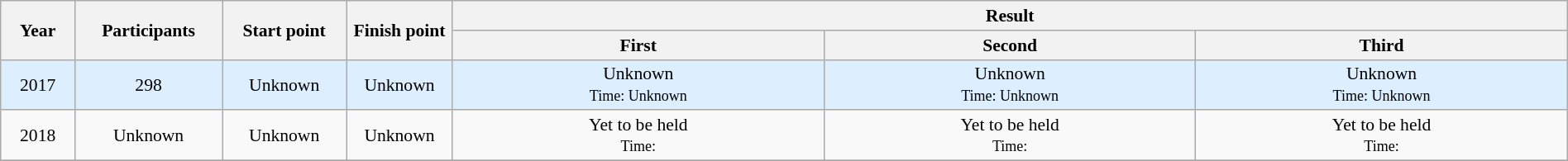<table class="wikitable" style="font-size:90%; width: 100%; text-align: center;">
<tr>
<th rowspan=2 width=3%>Year</th>
<th rowspan=2 width=5%>Participants</th>
<th rowspan=2 width=5%>Start point</th>
<th rowspan=2 width=3%>Finish point</th>
<th colspan=5>Result</th>
</tr>
<tr>
<th width=15%>First</th>
<th width=15%>Second</th>
<th width=15%>Third</th>
</tr>
<tr style="background:#ddeeff">
<td>2017<br></td>
<td>298</td>
<td>Unknown</td>
<td>Unknown</td>
<td>Unknown<br><small>Time: Unknown</small></td>
<td>Unknown<br><small>Time: Unknown</small></td>
<td>Unknown<br><small>Time: Unknown</small></td>
</tr>
<tr>
<td>2018<br></td>
<td>Unknown</td>
<td>Unknown</td>
<td>Unknown</td>
<td>Yet to be held<br><small>Time:</small></td>
<td>Yet to be held<br><small>Time:</small></td>
<td>Yet to be held<br><small>Time:</small></td>
</tr>
<tr>
</tr>
</table>
